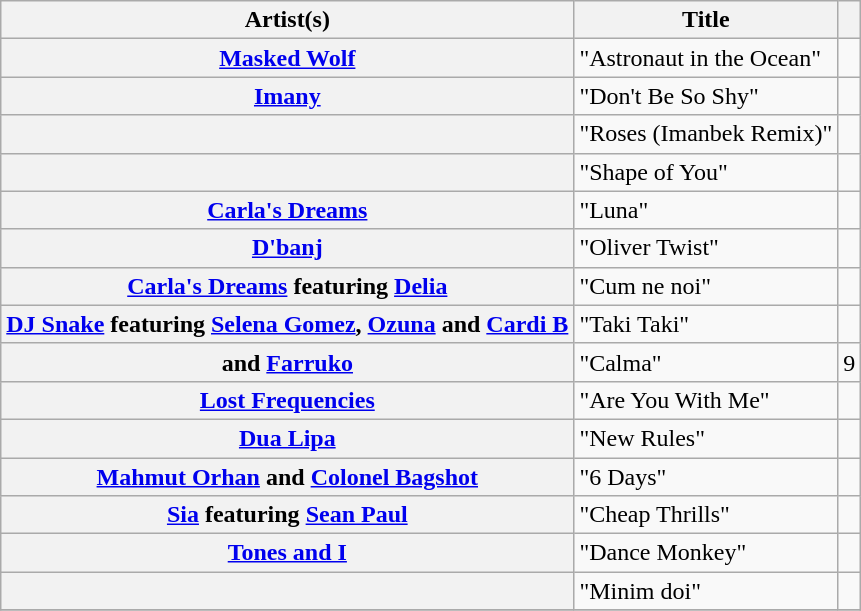<table class="wikitable sortable plainrowheaders">
<tr>
<th>Artist(s)</th>
<th>Title</th>
<th></th>
</tr>
<tr>
<th scope="row"><a href='#'>Masked Wolf</a></th>
<td>"Astronaut in the Ocean"</td>
<td></td>
</tr>
<tr>
<th scope="row"><a href='#'>Imany</a></th>
<td>"Don't Be So Shy"</td>
<td></td>
</tr>
<tr>
<th scope="row"></th>
<td>"Roses (Imanbek Remix)"</td>
<td></td>
</tr>
<tr>
<th scope="row"></th>
<td>"Shape of You"</td>
<td></td>
</tr>
<tr>
<th scope="row"><a href='#'>Carla's Dreams</a></th>
<td>"Luna"</td>
<td></td>
</tr>
<tr>
<th scope="row"><a href='#'>D'banj</a></th>
<td>"Oliver Twist"</td>
<td></td>
</tr>
<tr>
<th scope="row"><a href='#'>Carla's Dreams</a> featuring <a href='#'>Delia</a></th>
<td>"Cum ne noi"</td>
<td></td>
</tr>
<tr>
<th scope="row"><a href='#'>DJ Snake</a> featuring <a href='#'>Selena Gomez</a>, <a href='#'>Ozuna</a> and <a href='#'>Cardi B</a></th>
<td>"Taki Taki"</td>
<td></td>
</tr>
<tr>
<th scope="row"> and <a href='#'>Farruko</a></th>
<td>"Calma"</td>
<td style="text-align:center;">9</td>
</tr>
<tr>
<th scope="row"><a href='#'>Lost Frequencies</a></th>
<td>"Are You With Me"</td>
<td></td>
</tr>
<tr>
<th scope="row"><a href='#'>Dua Lipa</a></th>
<td>"New Rules"</td>
<td></td>
</tr>
<tr>
<th scope="row"><a href='#'>Mahmut Orhan</a> and <a href='#'>Colonel Bagshot</a></th>
<td>"6 Days"</td>
<td></td>
</tr>
<tr>
<th scope="row"><a href='#'>Sia</a> featuring <a href='#'>Sean Paul</a></th>
<td>"Cheap Thrills"</td>
<td></td>
</tr>
<tr>
<th scope="row"><a href='#'>Tones and I</a></th>
<td>"Dance Monkey"</td>
<td></td>
</tr>
<tr>
<th scope="row"></th>
<td>"Minim doi"</td>
<td></td>
</tr>
<tr>
</tr>
</table>
